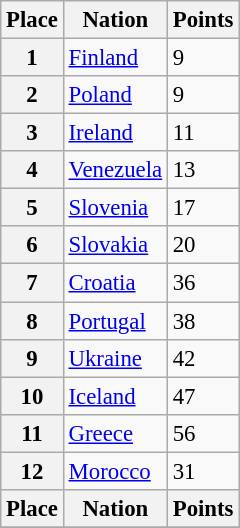<table class="wikitable" style="font-size: 95%">
<tr>
<th>Place</th>
<th>Nation</th>
<th>Points</th>
</tr>
<tr>
<th>1</th>
<td> <a href='#'>Finland</a></td>
<td>9</td>
</tr>
<tr>
<th>2</th>
<td> <a href='#'>Poland</a></td>
<td>9</td>
</tr>
<tr>
<th>3</th>
<td> <a href='#'>Ireland</a></td>
<td>11</td>
</tr>
<tr>
<th>4</th>
<td> <a href='#'>Venezuela</a></td>
<td>13</td>
</tr>
<tr>
<th>5</th>
<td> <a href='#'>Slovenia</a></td>
<td>17</td>
</tr>
<tr>
<th>6</th>
<td> <a href='#'>Slovakia</a></td>
<td>20</td>
</tr>
<tr>
<th>7</th>
<td> <a href='#'>Croatia</a></td>
<td>36</td>
</tr>
<tr>
<th>8</th>
<td> <a href='#'>Portugal</a></td>
<td>38</td>
</tr>
<tr>
<th>9</th>
<td> <a href='#'>Ukraine</a></td>
<td>42</td>
</tr>
<tr>
<th>10</th>
<td> <a href='#'>Iceland</a></td>
<td>47</td>
</tr>
<tr>
<th>11</th>
<td> <a href='#'>Greece</a></td>
<td>56</td>
</tr>
<tr>
<th>12</th>
<td> <a href='#'>Morocco</a></td>
<td>31</td>
</tr>
<tr>
<th>Place</th>
<th>Nation</th>
<th>Points</th>
</tr>
<tr>
</tr>
</table>
